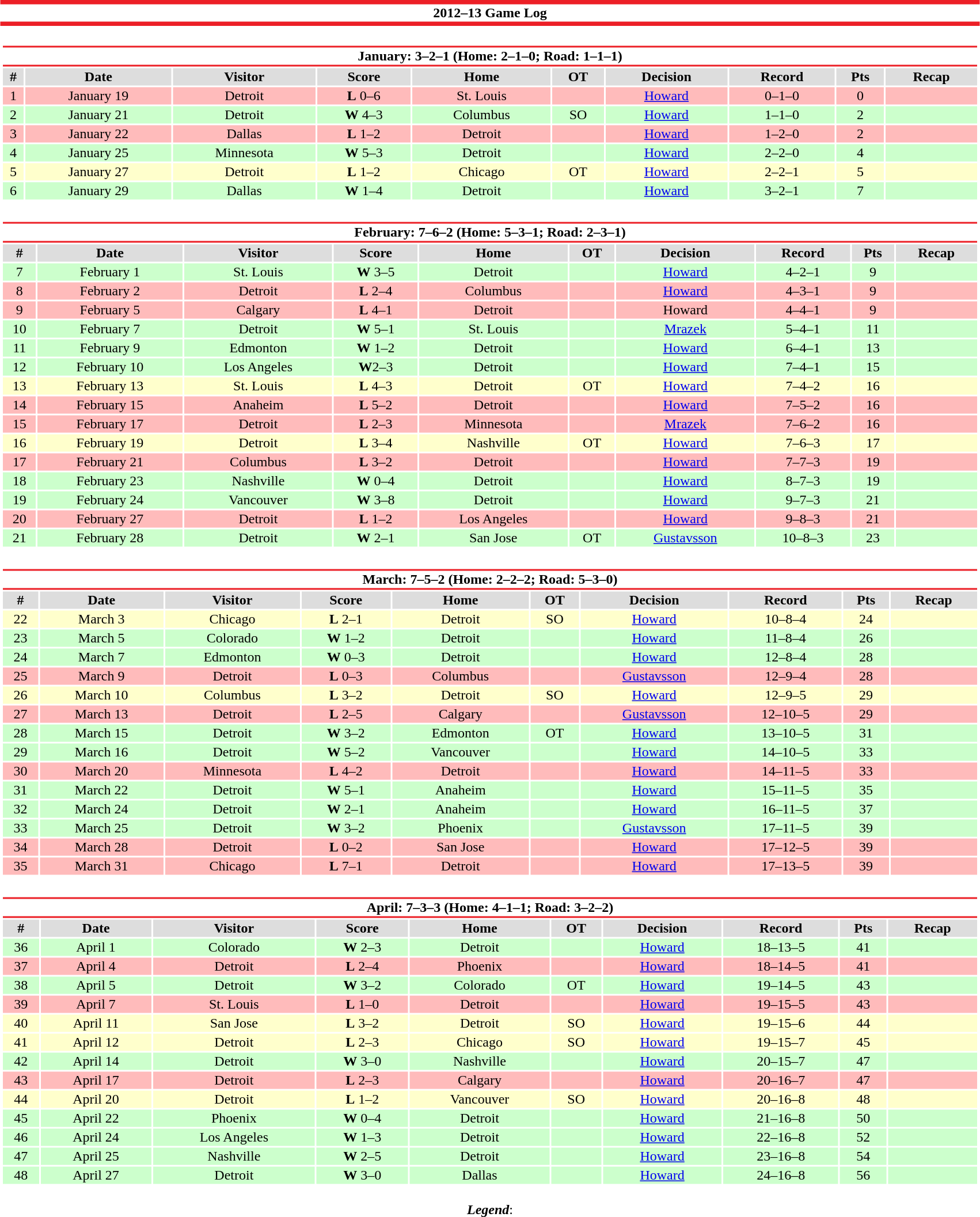<table class="toccolours" width=90% style="clear:both; margin:1.5em auto; text-align:center;">
<tr>
<th colspan=11 style="background:#FFFFFF;border-top:#EC1F26 5px solid;border-bottom:#EC1F26 5px solid;">2012–13 Game Log</th>
</tr>
<tr>
<td colspan=10><br><table class="toccolours collapsible collapsed" width=100%>
<tr>
<th colspan=11 style="background:#FFFFFF;border-top:#EC1F26 2px solid;border-bottom:#EC1F26 2px solid;">January: 3–2–1 (Home: 2–1–0; Road: 1–1–1)</th>
</tr>
<tr align="center" bgcolor="#ddd">
<th>#</th>
<th>Date</th>
<th>Visitor</th>
<th>Score</th>
<th>Home</th>
<th>OT</th>
<th>Decision</th>
<th>Record</th>
<th>Pts</th>
<th>Recap</th>
</tr>
<tr align="center" bgcolor="#fbb">
<td>1</td>
<td>January 19</td>
<td>Detroit</td>
<td><strong>L</strong> 0–6</td>
<td>St. Louis</td>
<td></td>
<td><a href='#'>Howard</a></td>
<td>0–1–0</td>
<td>0</td>
<td></td>
</tr>
<tr align="center" bgcolor="#cfc">
<td>2</td>
<td>January 21</td>
<td>Detroit</td>
<td><strong>W</strong> 4–3</td>
<td>Columbus</td>
<td>SO</td>
<td><a href='#'>Howard</a></td>
<td>1–1–0</td>
<td>2</td>
<td></td>
</tr>
<tr align="center" bgcolor="#fbb">
<td>3</td>
<td>January 22</td>
<td>Dallas</td>
<td><strong>L</strong> 1–2</td>
<td>Detroit</td>
<td></td>
<td><a href='#'>Howard</a></td>
<td>1–2–0</td>
<td>2</td>
<td></td>
</tr>
<tr align="center" bgcolor="#cfc">
<td>4</td>
<td>January 25</td>
<td>Minnesota</td>
<td><strong>W</strong> 5–3</td>
<td>Detroit</td>
<td></td>
<td><a href='#'>Howard</a></td>
<td>2–2–0</td>
<td>4</td>
<td></td>
</tr>
<tr align="center" bgcolor="#ffc">
<td>5</td>
<td>January 27</td>
<td>Detroit</td>
<td><strong>L</strong> 1–2</td>
<td>Chicago</td>
<td>OT</td>
<td><a href='#'>Howard</a></td>
<td>2–2–1</td>
<td>5</td>
<td></td>
</tr>
<tr align="center" bgcolor="#cfc">
<td>6</td>
<td>January 29</td>
<td>Dallas</td>
<td><strong>W</strong> 1–4</td>
<td>Detroit</td>
<td></td>
<td><a href='#'>Howard</a></td>
<td>3–2–1</td>
<td>7</td>
<td></td>
</tr>
</table>
</td>
</tr>
<tr>
<td colspan=11><br><table class="toccolours collapsible collapsed" width=100%>
<tr>
<th colspan=10 style="background:#FFFFFF;border-top:#EC1F26 2px solid;border-bottom:#EC1F26 2px solid;">February: 7–6–2 (Home: 5–3–1; Road: 2–3–1)</th>
</tr>
<tr align="center" bgcolor="#dddddd">
<th>#</th>
<th>Date</th>
<th>Visitor</th>
<th>Score</th>
<th>Home</th>
<th>OT</th>
<th>Decision</th>
<th>Record</th>
<th>Pts</th>
<th>Recap</th>
</tr>
<tr align="center" bgcolor="#cfc">
<td>7</td>
<td>February 1</td>
<td>St. Louis</td>
<td><strong>W</strong> 3–5</td>
<td>Detroit</td>
<td></td>
<td><a href='#'>Howard</a></td>
<td>4–2–1</td>
<td>9</td>
<td></td>
</tr>
<tr align="center" bgcolor="#fbb">
<td>8</td>
<td>February 2</td>
<td>Detroit</td>
<td><strong>L</strong> 2–4</td>
<td>Columbus</td>
<td></td>
<td><a href='#'>Howard</a></td>
<td>4–3–1</td>
<td>9</td>
<td></td>
</tr>
<tr align="center" bgcolor="#fbb">
<td>9</td>
<td>February 5</td>
<td>Calgary</td>
<td><strong>L</strong> 4–1</td>
<td>Detroit</td>
<td></td>
<td Jimmy Howard>Howard</td>
<td>4–4–1</td>
<td>9</td>
<td></td>
</tr>
<tr align="center" bgcolor="#cfc">
<td>10</td>
<td>February 7</td>
<td>Detroit</td>
<td><strong>W</strong> 5–1</td>
<td>St. Louis</td>
<td></td>
<td><a href='#'>Mrazek</a></td>
<td>5–4–1</td>
<td>11</td>
<td></td>
</tr>
<tr align="center" bgcolor="#cfc">
<td>11</td>
<td>February 9</td>
<td>Edmonton</td>
<td><strong>W</strong> 1–2</td>
<td>Detroit</td>
<td></td>
<td><a href='#'>Howard</a></td>
<td>6–4–1</td>
<td>13</td>
<td></td>
</tr>
<tr align="center" bgcolor="#cfc">
<td>12</td>
<td>February 10</td>
<td>Los Angeles</td>
<td><strong>W</strong>2–3</td>
<td>Detroit</td>
<td></td>
<td><a href='#'>Howard</a></td>
<td>7–4–1</td>
<td>15</td>
<td></td>
</tr>
<tr align="center" bgcolor="#ffc">
<td>13</td>
<td>February 13</td>
<td>St. Louis</td>
<td><strong>L</strong> 4–3</td>
<td>Detroit</td>
<td>OT</td>
<td><a href='#'>Howard</a></td>
<td>7–4–2</td>
<td>16</td>
<td></td>
</tr>
<tr align="center" bgcolor="#fbb">
<td>14</td>
<td>February 15</td>
<td>Anaheim</td>
<td><strong>L</strong> 5–2</td>
<td>Detroit</td>
<td></td>
<td><a href='#'>Howard</a></td>
<td>7–5–2</td>
<td>16</td>
<td></td>
</tr>
<tr align="center" bgcolor="#fbb">
<td>15</td>
<td>February 17</td>
<td>Detroit</td>
<td><strong>L</strong> 2–3</td>
<td>Minnesota</td>
<td></td>
<td><a href='#'>Mrazek</a></td>
<td>7–6–2</td>
<td>16</td>
<td></td>
</tr>
<tr align="center" bgcolor="#ffc">
<td>16</td>
<td>February 19</td>
<td>Detroit</td>
<td><strong>L</strong> 3–4</td>
<td>Nashville</td>
<td>OT</td>
<td><a href='#'>Howard</a></td>
<td>7–6–3</td>
<td>17</td>
<td></td>
</tr>
<tr align="center" bgcolor="#fbb">
<td>17</td>
<td>February 21</td>
<td>Columbus</td>
<td><strong>L</strong> 3–2</td>
<td>Detroit</td>
<td></td>
<td><a href='#'>Howard</a></td>
<td>7–7–3</td>
<td>19</td>
<td></td>
</tr>
<tr align="center" bgcolor="#cfc">
<td>18</td>
<td>February 23</td>
<td>Nashville</td>
<td><strong>W</strong> 0–4</td>
<td>Detroit</td>
<td></td>
<td><a href='#'>Howard</a></td>
<td>8–7–3</td>
<td>19</td>
<td></td>
</tr>
<tr align="center" bgcolor="#cfc">
<td>19</td>
<td>February 24</td>
<td>Vancouver</td>
<td><strong>W</strong> 3–8</td>
<td>Detroit</td>
<td></td>
<td><a href='#'>Howard</a></td>
<td>9–7–3</td>
<td>21</td>
<td></td>
</tr>
<tr align="center" bgcolor="#fbb">
<td>20</td>
<td>February 27</td>
<td>Detroit</td>
<td><strong>L</strong> 1–2</td>
<td>Los Angeles</td>
<td></td>
<td><a href='#'>Howard</a></td>
<td>9–8–3</td>
<td>21</td>
<td></td>
</tr>
<tr align="center" bgcolor="#cfc">
<td>21</td>
<td>February 28</td>
<td>Detroit</td>
<td><strong>W</strong> 2–1</td>
<td>San Jose</td>
<td>OT</td>
<td><a href='#'>Gustavsson</a></td>
<td>10–8–3</td>
<td>23</td>
<td></td>
</tr>
</table>
</td>
</tr>
<tr>
<td colspan=11><br><table class="toccolours collapsible collapsed" width=100%>
<tr>
<th colspan=10 style="background:#FFFFFF;border-top:#EC1F26 2px solid;border-bottom:#EC1F26 2px solid;">March: 7–5–2 (Home: 2–2–2; Road: 5–3–0)</th>
</tr>
<tr align="center" bgcolor="#dddddd">
<th>#</th>
<th>Date</th>
<th>Visitor</th>
<th>Score</th>
<th>Home</th>
<th>OT</th>
<th>Decision</th>
<th>Record</th>
<th>Pts</th>
<th>Recap</th>
</tr>
<tr align="center" bgcolor="#ffc">
<td>22</td>
<td>March 3</td>
<td>Chicago</td>
<td><strong>L</strong> 2–1</td>
<td>Detroit</td>
<td>SO</td>
<td><a href='#'>Howard</a></td>
<td>10–8–4</td>
<td>24</td>
<td></td>
</tr>
<tr align="center" bgcolor="#cfc">
<td>23</td>
<td>March 5</td>
<td>Colorado</td>
<td><strong>W</strong> 1–2</td>
<td>Detroit</td>
<td></td>
<td><a href='#'>Howard</a></td>
<td>11–8–4</td>
<td>26</td>
<td></td>
</tr>
<tr align="center" bgcolor="#cfc">
<td>24</td>
<td>March 7</td>
<td>Edmonton</td>
<td><strong>W</strong> 0–3</td>
<td>Detroit</td>
<td></td>
<td><a href='#'>Howard</a></td>
<td>12–8–4</td>
<td>28</td>
<td></td>
</tr>
<tr align="center" bgcolor="#fbb">
<td>25</td>
<td>March 9</td>
<td>Detroit</td>
<td><strong>L</strong> 0–3</td>
<td>Columbus</td>
<td></td>
<td><a href='#'>Gustavsson</a></td>
<td>12–9–4</td>
<td>28</td>
<td></td>
</tr>
<tr align="center" bgcolor="#ffc">
<td>26</td>
<td>March 10</td>
<td>Columbus</td>
<td><strong>L</strong> 3–2</td>
<td>Detroit</td>
<td>SO</td>
<td><a href='#'>Howard</a></td>
<td>12–9–5</td>
<td>29</td>
<td></td>
</tr>
<tr align="center" bgcolor="#fbb">
<td>27</td>
<td>March 13</td>
<td>Detroit</td>
<td><strong>L</strong> 2–5</td>
<td>Calgary</td>
<td></td>
<td><a href='#'>Gustavsson</a></td>
<td>12–10–5</td>
<td>29</td>
<td></td>
</tr>
<tr align="center" bgcolor="#cfc">
<td>28</td>
<td>March 15</td>
<td>Detroit</td>
<td><strong>W</strong> 3–2</td>
<td>Edmonton</td>
<td>OT</td>
<td><a href='#'>Howard</a></td>
<td>13–10–5</td>
<td>31</td>
<td></td>
</tr>
<tr align="center" bgcolor="#cfc">
<td>29</td>
<td>March 16</td>
<td>Detroit</td>
<td><strong>W</strong> 5–2</td>
<td>Vancouver</td>
<td></td>
<td><a href='#'>Howard</a></td>
<td>14–10–5</td>
<td>33</td>
<td></td>
</tr>
<tr align="center" bgcolor="#fbb">
<td>30</td>
<td>March 20</td>
<td>Minnesota</td>
<td><strong>L</strong> 4–2</td>
<td>Detroit</td>
<td></td>
<td><a href='#'>Howard</a></td>
<td>14–11–5</td>
<td>33</td>
<td></td>
</tr>
<tr align="center" bgcolor="#cfc">
<td>31</td>
<td>March 22</td>
<td>Detroit</td>
<td><strong>W</strong> 5–1</td>
<td>Anaheim</td>
<td></td>
<td><a href='#'>Howard</a></td>
<td>15–11–5</td>
<td>35</td>
<td></td>
</tr>
<tr align="center" bgcolor="#cfc">
<td>32</td>
<td>March 24</td>
<td>Detroit</td>
<td><strong>W</strong> 2–1</td>
<td>Anaheim</td>
<td></td>
<td><a href='#'>Howard</a></td>
<td>16–11–5</td>
<td>37</td>
<td></td>
</tr>
<tr align="center" bgcolor="#cfc">
<td>33</td>
<td>March 25</td>
<td>Detroit</td>
<td><strong>W</strong> 3–2</td>
<td>Phoenix</td>
<td></td>
<td><a href='#'>Gustavsson</a></td>
<td>17–11–5</td>
<td>39</td>
<td></td>
</tr>
<tr align="center" bgcolor="#fbb">
<td>34</td>
<td>March 28</td>
<td>Detroit</td>
<td><strong>L</strong> 0–2</td>
<td>San Jose</td>
<td></td>
<td><a href='#'>Howard</a></td>
<td>17–12–5</td>
<td>39</td>
<td></td>
</tr>
<tr align="center" bgcolor="#fbb">
<td>35</td>
<td>March 31</td>
<td>Chicago</td>
<td><strong>L</strong> 7–1</td>
<td>Detroit</td>
<td></td>
<td><a href='#'>Howard</a></td>
<td>17–13–5</td>
<td>39</td>
<td></td>
</tr>
</table>
</td>
</tr>
<tr>
<td colspan=11><br><table class="toccolours collapsible collapsed" width=100%>
<tr>
<th colspan=10 style="background:#FFFFFF;border-top:#EC1F26 2px solid;border-bottom:#EC1F26 2px solid;">April: 7–3–3 (Home: 4–1–1; Road: 3–2–2)</th>
</tr>
<tr align="center" bgcolor="#dddddd">
<th>#</th>
<th>Date</th>
<th>Visitor</th>
<th>Score</th>
<th>Home</th>
<th>OT</th>
<th>Decision</th>
<th>Record</th>
<th>Pts</th>
<th>Recap</th>
</tr>
<tr align="center" bgcolor="#cfc">
<td>36</td>
<td>April 1</td>
<td>Colorado</td>
<td><strong>W</strong> 2–3</td>
<td>Detroit</td>
<td></td>
<td><a href='#'>Howard</a></td>
<td>18–13–5</td>
<td>41</td>
<td></td>
</tr>
<tr align="center" bgcolor="#fbb">
<td>37</td>
<td>April 4</td>
<td>Detroit</td>
<td><strong>L</strong> 2–4</td>
<td>Phoenix</td>
<td></td>
<td><a href='#'>Howard</a></td>
<td>18–14–5</td>
<td>41</td>
<td></td>
</tr>
<tr align="center" bgcolor="#cfc">
<td>38</td>
<td>April 5</td>
<td>Detroit</td>
<td><strong>W</strong> 3–2</td>
<td>Colorado</td>
<td>OT</td>
<td><a href='#'>Howard</a></td>
<td>19–14–5</td>
<td>43</td>
<td></td>
</tr>
<tr align="center" bgcolor="#fbb">
<td>39</td>
<td>April 7</td>
<td>St. Louis</td>
<td><strong>L</strong> 1–0</td>
<td>Detroit</td>
<td></td>
<td><a href='#'>Howard</a></td>
<td>19–15–5</td>
<td>43</td>
<td></td>
</tr>
<tr align="center" bgcolor="#ffc">
<td>40</td>
<td>April 11</td>
<td>San Jose</td>
<td><strong>L</strong> 3–2</td>
<td>Detroit</td>
<td>SO</td>
<td><a href='#'>Howard</a></td>
<td>19–15–6</td>
<td>44</td>
<td></td>
</tr>
<tr align="center" bgcolor="#ffc">
<td>41</td>
<td>April 12</td>
<td>Detroit</td>
<td><strong> L</strong> 2–3</td>
<td>Chicago</td>
<td>SO</td>
<td><a href='#'>Howard</a></td>
<td>19–15–7</td>
<td>45</td>
<td></td>
</tr>
<tr align="center" bgcolor="#cfc">
<td>42</td>
<td>April 14</td>
<td>Detroit</td>
<td><strong>W</strong> 3–0</td>
<td>Nashville</td>
<td></td>
<td><a href='#'>Howard</a></td>
<td>20–15–7</td>
<td>47</td>
<td></td>
</tr>
<tr align="center" bgcolor="#fbb">
<td>43</td>
<td>April 17</td>
<td>Detroit</td>
<td><strong>L</strong> 2–3</td>
<td>Calgary</td>
<td></td>
<td><a href='#'>Howard</a></td>
<td>20–16–7</td>
<td>47</td>
<td></td>
</tr>
<tr align="center" bgcolor="#ffc">
<td>44</td>
<td>April 20</td>
<td>Detroit</td>
<td><strong>L</strong> 1–2</td>
<td>Vancouver</td>
<td>SO</td>
<td><a href='#'>Howard</a></td>
<td>20–16–8</td>
<td>48</td>
<td></td>
</tr>
<tr align="center" bgcolor="#cfc">
<td>45</td>
<td>April 22</td>
<td>Phoenix</td>
<td><strong>W</strong> 0–4</td>
<td>Detroit</td>
<td></td>
<td><a href='#'>Howard</a></td>
<td>21–16–8</td>
<td>50</td>
<td></td>
</tr>
<tr align="center" bgcolor="#cfc">
<td>46</td>
<td>April 24</td>
<td>Los Angeles</td>
<td><strong>W</strong> 1–3</td>
<td>Detroit</td>
<td></td>
<td><a href='#'>Howard</a></td>
<td>22–16–8</td>
<td>52</td>
<td></td>
</tr>
<tr align="center" bgcolor="#cfc">
<td>47</td>
<td>April 25</td>
<td>Nashville</td>
<td><strong>W</strong> 2–5</td>
<td>Detroit</td>
<td></td>
<td><a href='#'>Howard</a></td>
<td>23–16–8</td>
<td>54</td>
<td></td>
</tr>
<tr align="center" bgcolor="#cfc">
<td>48</td>
<td>April 27</td>
<td>Detroit</td>
<td><strong>W</strong> 3–0</td>
<td>Dallas</td>
<td></td>
<td><a href='#'>Howard</a></td>
<td>24–16–8</td>
<td>56</td>
<td></td>
</tr>
<tr>
<td colspan=11 align="center"><br><strong><em>Legend</em></strong>:


</td>
</tr>
</table>
</td>
</tr>
</table>
